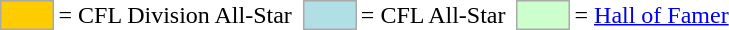<table>
<tr>
<td style="background-color:#FFCC00; border:1px solid #aaaaaa; width:2em;"></td>
<td>= CFL Division All-Star</td>
<td></td>
<td style="background-color:#B0E0E6; border:1px solid #aaaaaa; width:2em;"></td>
<td>= CFL All-Star</td>
<td></td>
<td style="background-color:#CCFFCC; border:1px solid #aaaaaa; width:2em;"></td>
<td>= <a href='#'>Hall of Famer</a></td>
</tr>
</table>
